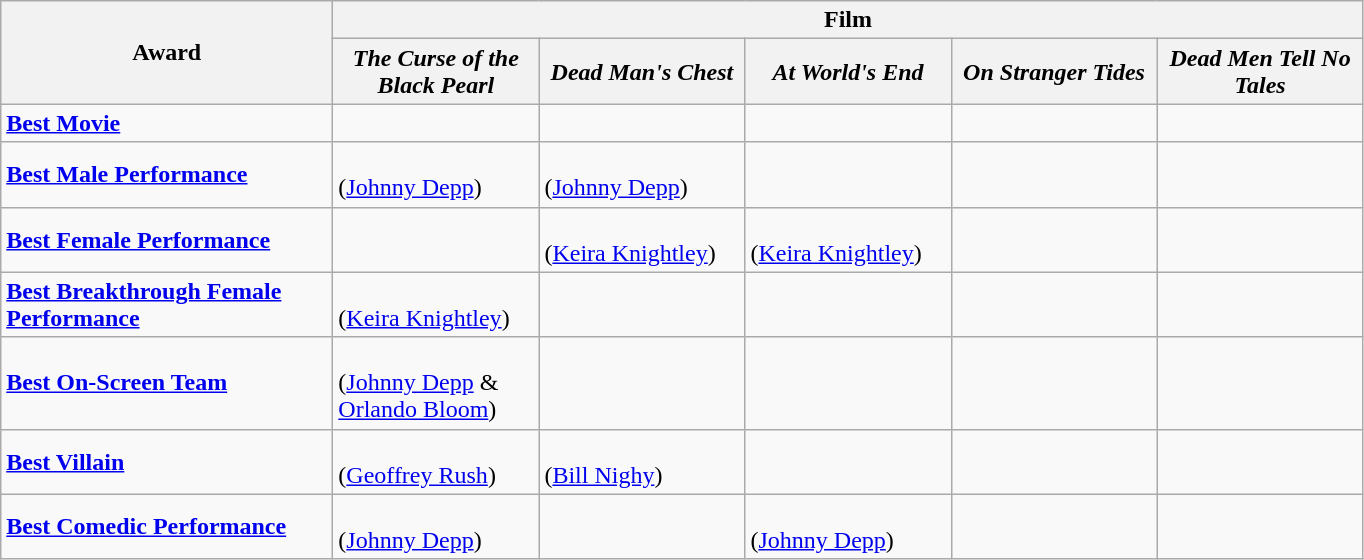<table class="wikitable" style="margin:left;">
<tr>
<th style="width:214px;" rowspan="2">Award</th>
<th colspan="5">Film</th>
</tr>
<tr>
<th style="width:130px;"><em>The Curse of the Black Pearl</em></th>
<th style="width:130px;"><em>Dead Man's Chest</em></th>
<th style="width:130px;"><em>At World's End</em></th>
<th style="width:130px;"><em>On Stranger Tides</em></th>
<th style="width:130px;"><em>Dead Men Tell No Tales</em></th>
</tr>
<tr>
<td><strong><a href='#'>Best Movie</a></strong></td>
<td></td>
<td></td>
<td></td>
<td></td>
<td></td>
</tr>
<tr>
<td><strong><a href='#'>Best Male Performance</a></strong></td>
<td><br>(<a href='#'>Johnny Depp</a>)</td>
<td><br>(<a href='#'>Johnny Depp</a>)</td>
<td></td>
<td></td>
<td></td>
</tr>
<tr>
<td><strong><a href='#'>Best Female Performance</a></strong></td>
<td></td>
<td><br>(<a href='#'>Keira Knightley</a>)</td>
<td><br>(<a href='#'>Keira Knightley</a>)</td>
<td></td>
<td></td>
</tr>
<tr>
<td><strong><a href='#'>Best Breakthrough Female Performance</a></strong></td>
<td><br>(<a href='#'>Keira Knightley</a>)</td>
<td></td>
<td></td>
<td></td>
<td></td>
</tr>
<tr>
<td><strong><a href='#'>Best On-Screen Team</a></strong></td>
<td><br>(<a href='#'>Johnny Depp</a> & <a href='#'>Orlando Bloom</a>)</td>
<td></td>
<td></td>
<td></td>
<td></td>
</tr>
<tr>
<td><strong><a href='#'>Best Villain</a></strong></td>
<td><br>(<a href='#'>Geoffrey Rush</a>)</td>
<td><br>(<a href='#'>Bill Nighy</a>)</td>
<td></td>
<td></td>
<td></td>
</tr>
<tr>
<td><strong><a href='#'>Best Comedic Performance</a></strong></td>
<td><br>(<a href='#'>Johnny Depp</a>)</td>
<td></td>
<td><br>(<a href='#'>Johnny Depp</a>)</td>
<td></td>
<td></td>
</tr>
</table>
